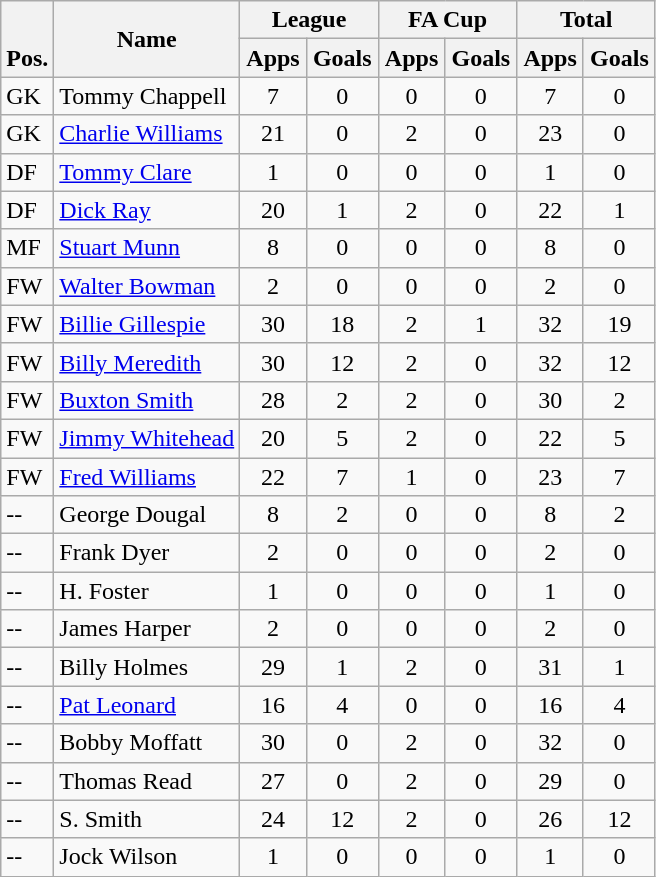<table class="wikitable" style="text-align:center">
<tr>
<th rowspan="2" valign="bottom">Pos.</th>
<th rowspan="2">Name</th>
<th colspan="2" width="85">League</th>
<th colspan="2" width="85">FA Cup</th>
<th colspan="2" width="85">Total</th>
</tr>
<tr>
<th>Apps</th>
<th>Goals</th>
<th>Apps</th>
<th>Goals</th>
<th>Apps</th>
<th>Goals</th>
</tr>
<tr>
<td align="left">GK</td>
<td align="left">Tommy Chappell</td>
<td>7</td>
<td>0</td>
<td>0</td>
<td>0</td>
<td>7</td>
<td>0</td>
</tr>
<tr>
<td align="left">GK</td>
<td align="left"> <a href='#'>Charlie Williams</a></td>
<td>21</td>
<td>0</td>
<td>2</td>
<td>0</td>
<td>23</td>
<td>0</td>
</tr>
<tr>
<td align="left">DF</td>
<td align="left"> <a href='#'>Tommy Clare</a></td>
<td>1</td>
<td>0</td>
<td>0</td>
<td>0</td>
<td>1</td>
<td>0</td>
</tr>
<tr>
<td align="left">DF</td>
<td align="left"> <a href='#'>Dick Ray</a></td>
<td>20</td>
<td>1</td>
<td>2</td>
<td>0</td>
<td>22</td>
<td>1</td>
</tr>
<tr>
<td align="left">MF</td>
<td align="left"> <a href='#'>Stuart Munn</a></td>
<td>8</td>
<td>0</td>
<td>0</td>
<td>0</td>
<td>8</td>
<td>0</td>
</tr>
<tr>
<td align="left">FW</td>
<td align="left"> <a href='#'>Walter Bowman</a></td>
<td>2</td>
<td>0</td>
<td>0</td>
<td>0</td>
<td>2</td>
<td>0</td>
</tr>
<tr>
<td align="left">FW</td>
<td align="left"> <a href='#'>Billie Gillespie</a></td>
<td>30</td>
<td>18</td>
<td>2</td>
<td>1</td>
<td>32</td>
<td>19</td>
</tr>
<tr>
<td align="left">FW</td>
<td align="left"> <a href='#'>Billy Meredith</a></td>
<td>30</td>
<td>12</td>
<td>2</td>
<td>0</td>
<td>32</td>
<td>12</td>
</tr>
<tr>
<td align="left">FW</td>
<td align="left"> <a href='#'>Buxton Smith</a></td>
<td>28</td>
<td>2</td>
<td>2</td>
<td>0</td>
<td>30</td>
<td>2</td>
</tr>
<tr>
<td align="left">FW</td>
<td align="left"> <a href='#'>Jimmy Whitehead</a></td>
<td>20</td>
<td>5</td>
<td>2</td>
<td>0</td>
<td>22</td>
<td>5</td>
</tr>
<tr>
<td align="left">FW</td>
<td align="left"> <a href='#'>Fred Williams</a></td>
<td>22</td>
<td>7</td>
<td>1</td>
<td>0</td>
<td>23</td>
<td>7</td>
</tr>
<tr>
<td align="left">--</td>
<td align="left">George Dougal</td>
<td>8</td>
<td>2</td>
<td>0</td>
<td>0</td>
<td>8</td>
<td>2</td>
</tr>
<tr>
<td align="left">--</td>
<td align="left">Frank Dyer</td>
<td>2</td>
<td>0</td>
<td>0</td>
<td>0</td>
<td>2</td>
<td>0</td>
</tr>
<tr>
<td align="left">--</td>
<td align="left">H. Foster</td>
<td>1</td>
<td>0</td>
<td>0</td>
<td>0</td>
<td>1</td>
<td>0</td>
</tr>
<tr>
<td align="left">--</td>
<td align="left">James Harper</td>
<td>2</td>
<td>0</td>
<td>0</td>
<td>0</td>
<td>2</td>
<td>0</td>
</tr>
<tr>
<td align="left">--</td>
<td align="left">Billy Holmes</td>
<td>29</td>
<td>1</td>
<td>2</td>
<td>0</td>
<td>31</td>
<td>1</td>
</tr>
<tr>
<td align="left">--</td>
<td align="left"> <a href='#'>Pat Leonard</a></td>
<td>16</td>
<td>4</td>
<td>0</td>
<td>0</td>
<td>16</td>
<td>4</td>
</tr>
<tr>
<td align="left">--</td>
<td align="left">Bobby Moffatt</td>
<td>30</td>
<td>0</td>
<td>2</td>
<td>0</td>
<td>32</td>
<td>0</td>
</tr>
<tr>
<td align="left">--</td>
<td align="left">Thomas Read</td>
<td>27</td>
<td>0</td>
<td>2</td>
<td>0</td>
<td>29</td>
<td>0</td>
</tr>
<tr>
<td align="left">--</td>
<td align="left">S. Smith</td>
<td>24</td>
<td>12</td>
<td>2</td>
<td>0</td>
<td>26</td>
<td>12</td>
</tr>
<tr>
<td align="left">--</td>
<td align="left">Jock Wilson</td>
<td>1</td>
<td>0</td>
<td>0</td>
<td>0</td>
<td>1</td>
<td>0</td>
</tr>
</table>
